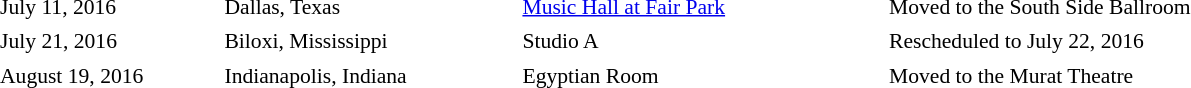<table cellpadding="2" style="border:0 solid darkgrey; font-size:90%">
<tr>
<th style="width:150px;"></th>
<th style="width:200px;"></th>
<th style="width:250px;"></th>
<th style="width:700px;"></th>
</tr>
<tr border="0">
</tr>
<tr>
<td>July 11, 2016</td>
<td>Dallas, Texas</td>
<td><a href='#'>Music Hall at Fair Park</a></td>
<td>Moved to the South Side Ballroom</td>
</tr>
<tr>
<td>July 21, 2016</td>
<td>Biloxi, Mississippi</td>
<td>Studio A</td>
<td>Rescheduled to July 22, 2016</td>
</tr>
<tr>
<td>August 19, 2016</td>
<td>Indianapolis, Indiana</td>
<td>Egyptian Room</td>
<td>Moved to the Murat Theatre</td>
</tr>
<tr>
</tr>
</table>
